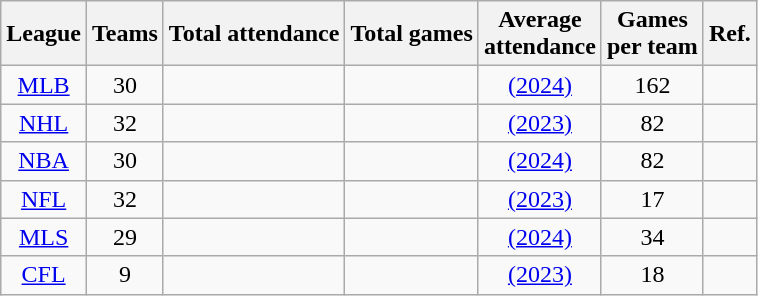<table class="wikitable sortable" style="text-align:center">
<tr>
<th>League</th>
<th>Teams</th>
<th>Total attendance</th>
<th>Total games</th>
<th>Average <br>attendance</th>
<th>Games<br> per team</th>
<th>Ref.</th>
</tr>
<tr>
<td><a href='#'>MLB</a></td>
<td>30</td>
<td><strong></strong></td>
<td></td>
<td><strong></strong> <a href='#'>(2024)</a></td>
<td>162</td>
<td></td>
</tr>
<tr>
<td><a href='#'>NHL</a></td>
<td>32</td>
<td><strong></strong></td>
<td></td>
<td><strong></strong> <a href='#'>(2023)</a></td>
<td>82</td>
<td></td>
</tr>
<tr>
<td><a href='#'>NBA</a></td>
<td>30</td>
<td><strong></strong></td>
<td></td>
<td><strong></strong> <a href='#'>(2024)</a></td>
<td>82</td>
<td></td>
</tr>
<tr>
<td><a href='#'>NFL</a></td>
<td>32</td>
<td><strong></strong></td>
<td></td>
<td><strong></strong> <a href='#'>(2023)</a></td>
<td>17</td>
<td></td>
</tr>
<tr>
<td><a href='#'>MLS</a></td>
<td>29</td>
<td><strong></strong></td>
<td></td>
<td><strong></strong> <a href='#'>(2024)</a></td>
<td>34</td>
<td></td>
</tr>
<tr>
<td><a href='#'>CFL</a></td>
<td>9</td>
<td><strong></strong></td>
<td></td>
<td><strong></strong> <a href='#'>(2023)</a></td>
<td>18</td>
<td></td>
</tr>
</table>
